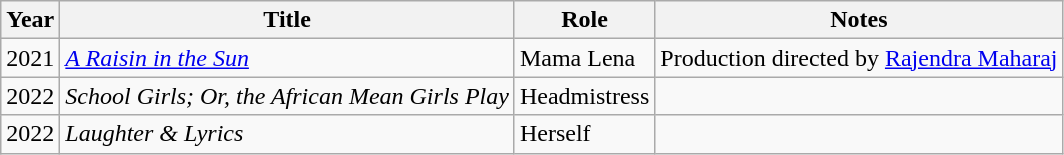<table class="wikitable">
<tr>
<th>Year</th>
<th>Title</th>
<th>Role</th>
<th>Notes</th>
</tr>
<tr>
<td>2021</td>
<td><em><a href='#'>A Raisin in the Sun</a></em></td>
<td>Mama Lena</td>
<td>Production directed by <a href='#'>Rajendra Maharaj</a></td>
</tr>
<tr>
<td>2022</td>
<td><em>School Girls; Or, the African Mean Girls Play</em></td>
<td>Headmistress</td>
<td></td>
</tr>
<tr>
<td>2022</td>
<td><em>Laughter & Lyrics</em></td>
<td>Herself</td>
<td></td>
</tr>
</table>
